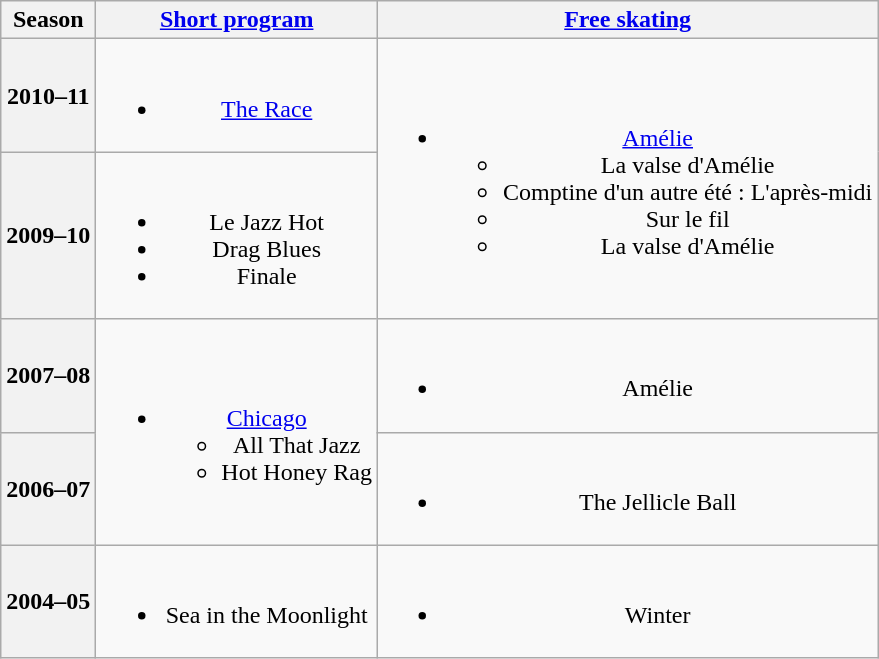<table class=wikitable style=text-align:center>
<tr>
<th>Season</th>
<th><a href='#'>Short program</a></th>
<th><a href='#'>Free skating</a></th>
</tr>
<tr>
<th>2010–11 <br> </th>
<td><br><ul><li><a href='#'>The Race</a> <br></li></ul></td>
<td rowspan=2><br><ul><li><a href='#'>Amélie</a> <br><ul><li>La valse d'Amélie</li><li>Comptine d'un autre été : L'après-midi</li><li>Sur le fil</li><li>La valse d'Amélie</li></ul></li></ul></td>
</tr>
<tr>
<th>2009–10 <br> </th>
<td><br><ul><li>Le Jazz Hot</li><li>Drag Blues</li><li>Finale</li></ul></td>
</tr>
<tr>
<th>2007–08 <br> </th>
<td rowspan=2><br><ul><li><a href='#'>Chicago</a> <br><ul><li>All That Jazz</li><li>Hot Honey Rag</li></ul></li></ul></td>
<td><br><ul><li>Amélie <br></li></ul></td>
</tr>
<tr>
<th>2006–07 <br> </th>
<td><br><ul><li>The Jellicle Ball  <br></li></ul></td>
</tr>
<tr>
<th>2004–05 <br> </th>
<td><br><ul><li>Sea in the Moonlight <br></li></ul></td>
<td><br><ul><li>Winter <br></li></ul></td>
</tr>
</table>
